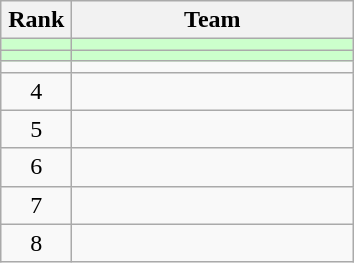<table class="wikitable" style="text-align: center;">
<tr>
<th width=40>Rank</th>
<th width=180>Team</th>
</tr>
<tr bgcolor=#ccffcc align=center>
<td></td>
<td style="text-align:left;"></td>
</tr>
<tr bgcolor=#ccffcc align=center>
<td></td>
<td style="text-align:left;"></td>
</tr>
<tr align=center>
<td></td>
<td style="text-align:left;"></td>
</tr>
<tr align=center>
<td>4</td>
<td style="text-align:left;"></td>
</tr>
<tr align=center>
<td>5</td>
<td style="text-align:left;"></td>
</tr>
<tr align=center>
<td>6</td>
<td style="text-align:left;"></td>
</tr>
<tr align=center>
<td>7</td>
<td style="text-align:left;"></td>
</tr>
<tr align=center>
<td>8</td>
<td style="text-align:left;"></td>
</tr>
</table>
